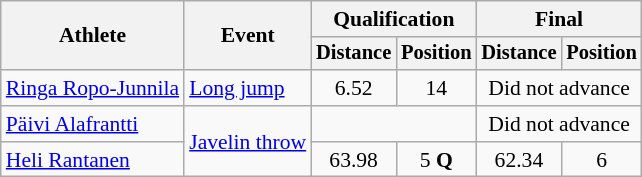<table class="wikitable" style="font-size:90%">
<tr>
<th rowspan="2">Athlete</th>
<th rowspan="2">Event</th>
<th colspan="2">Qualification</th>
<th colspan="2">Final</th>
</tr>
<tr style="font-size:95%">
<th>Distance</th>
<th>Position</th>
<th>Distance</th>
<th>Position</th>
</tr>
<tr align=center>
<td align=left><a href='#'>Ringa Ropo-Junnila</a></td>
<td align=left><a href='#'>Long jump</a></td>
<td>6.52</td>
<td>14</td>
<td colspan=2>Did not advance</td>
</tr>
<tr align=center>
<td align=left><a href='#'>Päivi Alafrantti</a></td>
<td align=left rowspan=2><a href='#'>Javelin throw</a></td>
<td colspan=2></td>
<td colspan=2>Did not advance</td>
</tr>
<tr align=center>
<td align=left><a href='#'>Heli Rantanen</a></td>
<td>63.98</td>
<td>5 <strong>Q</strong></td>
<td>62.34</td>
<td>6</td>
</tr>
</table>
